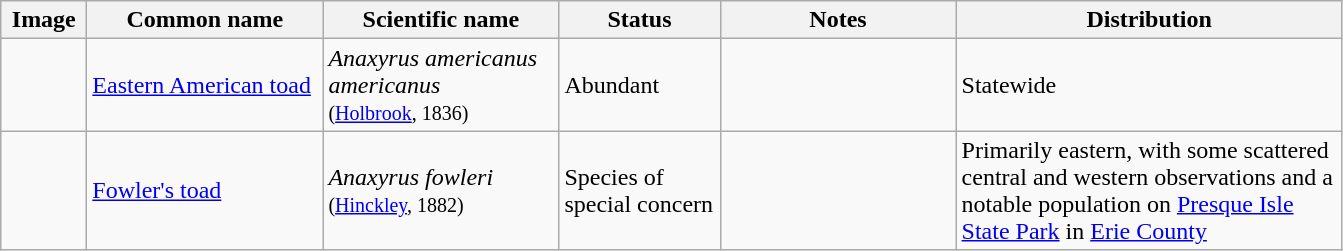<table class="wikitable">
<tr>
<th scope="col" style="width: 50px;">Image</th>
<th scope="col" style="width: 150px;">Common name</th>
<th scope="col" style="width: 150px;">Scientific name</th>
<th scope="col" style="width: 100px;">Status</th>
<th scope="col" style="width: 150px;">Notes</th>
<th scope="col" style="width: 250px;">Distribution</th>
</tr>
<tr>
<td></td>
<td><a href='#'>Eastern American toad</a></td>
<td><em>Anaxyrus americanus americanus</em><br><small>(<a href='#'>Holbrook</a>, 1836)</small></td>
<td>Abundant</td>
<td></td>
<td>Statewide</td>
</tr>
<tr>
<td></td>
<td><a href='#'>Fowler's toad</a></td>
<td><em>Anaxyrus fowleri</em><br><small>(<a href='#'>Hinckley</a>, 1882)</small></td>
<td>Species of special concern</td>
<td></td>
<td>Primarily eastern, with some scattered central and western observations and a notable population on <a href='#'>Presque Isle State Park</a> in <a href='#'>Erie County</a></td>
</tr>
</table>
